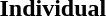<table>
<tr>
<th scope="row">Individual <br> </th>
<td></td>
<td></td>
<td></td>
</tr>
</table>
